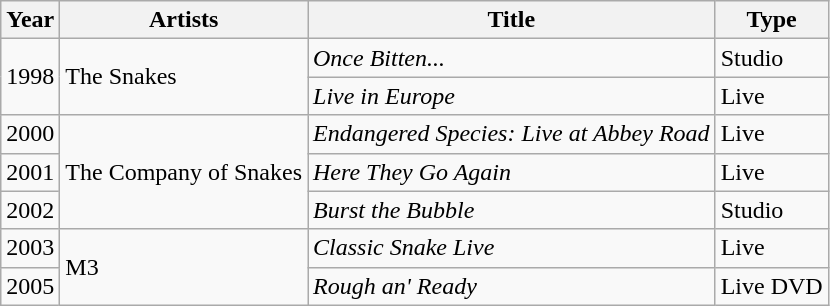<table class="wikitable">
<tr>
<th>Year</th>
<th>Artists</th>
<th>Title</th>
<th>Type</th>
</tr>
<tr>
<td rowspan="2">1998</td>
<td rowspan="2">The Snakes</td>
<td><em>Once Bitten...</em></td>
<td>Studio</td>
</tr>
<tr>
<td><em>Live in Europe</em></td>
<td>Live</td>
</tr>
<tr>
<td>2000</td>
<td rowspan="3">The Company of Snakes</td>
<td><em>Endangered Species: Live at Abbey Road</em></td>
<td>Live</td>
</tr>
<tr>
<td>2001</td>
<td><em>Here They Go Again</em></td>
<td>Live</td>
</tr>
<tr>
<td>2002</td>
<td><em>Burst the Bubble</em></td>
<td>Studio</td>
</tr>
<tr>
<td>2003</td>
<td rowspan="2">M3</td>
<td><em>Classic Snake Live</em></td>
<td>Live</td>
</tr>
<tr>
<td>2005</td>
<td><em>Rough an' Ready</em></td>
<td>Live DVD</td>
</tr>
</table>
